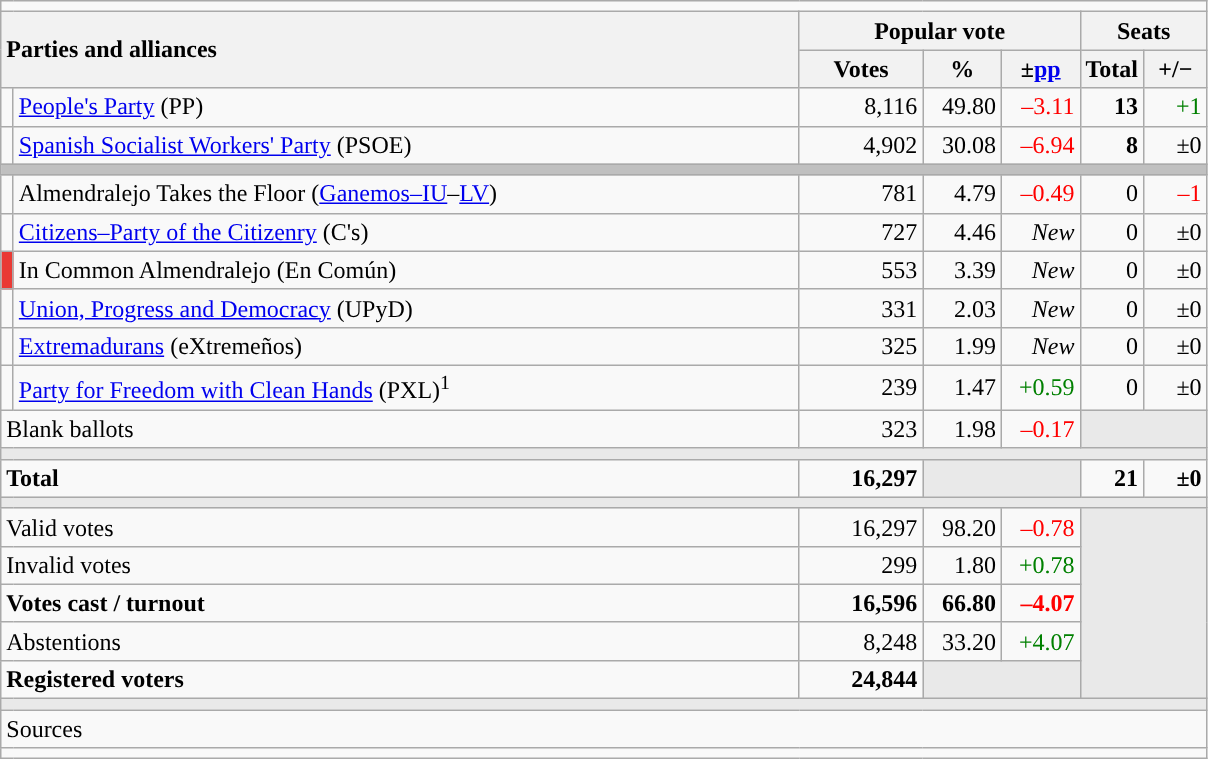<table class="wikitable" style="text-align:right;">
<tr>
<td colspan="7"></td>
</tr>
<tr>
<th style="text-align:left;" rowspan="2" colspan="2" width="525">Parties and alliances</th>
<th colspan="3">Popular vote</th>
<th colspan="2">Seats</th>
</tr>
<tr>
<th width="75">Votes</th>
<th width="45">%</th>
<th width="45">±<a href='#'>pp</a></th>
<th width="35">Total</th>
<th width="35">+/−</th>
</tr>
<tr>
<td width="1" style="color:inherit;background:"></td>
<td align="left"><a href='#'>People's Party</a> (PP)</td>
<td>8,116</td>
<td>49.80</td>
<td style="color:red;">–3.11</td>
<td><strong>13</strong></td>
<td style="color:green;">+1</td>
</tr>
<tr>
<td style="color:inherit;background:"></td>
<td align="left"><a href='#'>Spanish Socialist Workers' Party</a> (PSOE)</td>
<td>4,902</td>
<td>30.08</td>
<td style="color:red;">–6.94</td>
<td><strong>8</strong></td>
<td>±0</td>
</tr>
<tr>
<td colspan="7" bgcolor="#C0C0C0"></td>
</tr>
<tr>
<td style="color:inherit;background:"></td>
<td align="left">Almendralejo Takes the Floor (<a href='#'>Ganemos–IU</a>–<a href='#'>LV</a>)</td>
<td>781</td>
<td>4.79</td>
<td style="color:red;">–0.49</td>
<td>0</td>
<td style="color:red;">–1</td>
</tr>
<tr>
<td style="color:inherit;background:"></td>
<td align="left"><a href='#'>Citizens–Party of the Citizenry</a> (C's)</td>
<td>727</td>
<td>4.46</td>
<td><em>New</em></td>
<td>0</td>
<td>±0</td>
</tr>
<tr>
<td bgcolor="#EA3934"></td>
<td align="left">In Common Almendralejo (En Común)</td>
<td>553</td>
<td>3.39</td>
<td><em>New</em></td>
<td>0</td>
<td>±0</td>
</tr>
<tr>
<td style="color:inherit;background:"></td>
<td align="left"><a href='#'>Union, Progress and Democracy</a> (UPyD)</td>
<td>331</td>
<td>2.03</td>
<td><em>New</em></td>
<td>0</td>
<td>±0</td>
</tr>
<tr>
<td style="color:inherit;background:"></td>
<td align="left"><a href='#'>Extremadurans</a> (eXtremeños)</td>
<td>325</td>
<td>1.99</td>
<td><em>New</em></td>
<td>0</td>
<td>±0</td>
</tr>
<tr>
<td style="color:inherit;background:"></td>
<td align="left"><a href='#'>Party for Freedom with Clean Hands</a> (PXL)<sup>1</sup></td>
<td>239</td>
<td>1.47</td>
<td style="color:green;">+0.59</td>
<td>0</td>
<td>±0</td>
</tr>
<tr>
<td align="left" colspan="2">Blank ballots</td>
<td>323</td>
<td>1.98</td>
<td style="color:red;">–0.17</td>
<td bgcolor="#E9E9E9" colspan="2"></td>
</tr>
<tr>
<td colspan="7" bgcolor="#E9E9E9"></td>
</tr>
<tr style="font-weight:bold;">
<td align="left" colspan="2">Total</td>
<td>16,297</td>
<td bgcolor="#E9E9E9" colspan="2"></td>
<td>21</td>
<td>±0</td>
</tr>
<tr>
<td colspan="7" bgcolor="#E9E9E9"></td>
</tr>
<tr>
<td align="left" colspan="2">Valid votes</td>
<td>16,297</td>
<td>98.20</td>
<td style="color:red;">–0.78</td>
<td bgcolor="#E9E9E9" colspan="2" rowspan="5"></td>
</tr>
<tr>
<td align="left" colspan="2">Invalid votes</td>
<td>299</td>
<td>1.80</td>
<td style="color:green;">+0.78</td>
</tr>
<tr style="font-weight:bold;">
<td align="left" colspan="2">Votes cast / turnout</td>
<td>16,596</td>
<td>66.80</td>
<td style="color:red;">–4.07</td>
</tr>
<tr>
<td align="left" colspan="2">Abstentions</td>
<td>8,248</td>
<td>33.20</td>
<td style="color:green;">+4.07</td>
</tr>
<tr style="font-weight:bold;">
<td align="left" colspan="2">Registered voters</td>
<td>24,844</td>
<td bgcolor="#E9E9E9" colspan="2"></td>
</tr>
<tr>
<td colspan="7" bgcolor="#E9E9E9"></td>
</tr>
<tr>
<td align="left" colspan="7">Sources</td>
</tr>
<tr>
<td colspan="7" style="text-align:left; max-width:790px;"></td>
</tr>
</table>
